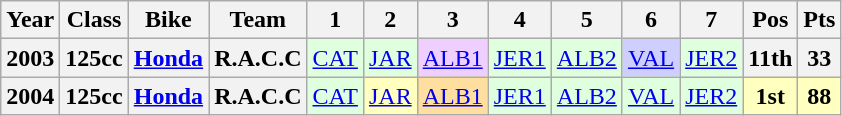<table class="wikitable" style="text-align:center">
<tr>
<th>Year</th>
<th>Class</th>
<th>Bike</th>
<th>Team</th>
<th>1</th>
<th>2</th>
<th>3</th>
<th>4</th>
<th>5</th>
<th>6</th>
<th>7</th>
<th>Pos</th>
<th>Pts</th>
</tr>
<tr>
<th>2003</th>
<th>125cc</th>
<th><a href='#'>Honda</a></th>
<th>R.A.C.C</th>
<td style="background:#dfffdf;"><a href='#'>CAT</a><br></td>
<td style="background:#dfffdf;"><a href='#'>JAR</a><br></td>
<td style="background:#efcfff;"><a href='#'>ALB1</a><br></td>
<td style="background:#dfffdf;"><a href='#'>JER1</a><br></td>
<td style="background:#dfffdf;"><a href='#'>ALB2</a><br></td>
<td style="background:#cfcfff;"><a href='#'>VAL</a><br></td>
<td style="background:#dfffdf;"><a href='#'>JER2</a><br></td>
<th>11th</th>
<th>33</th>
</tr>
<tr>
<th>2004</th>
<th>125cc</th>
<th><a href='#'>Honda</a></th>
<th>R.A.C.C</th>
<td style="background:#dfffdf;"><a href='#'>CAT</a><br></td>
<td style="background:#ffffbf;"><a href='#'>JAR</a><br></td>
<td style="background:#ffdf9f;"><a href='#'>ALB1</a><br></td>
<td style="background:#dfffdf;"><a href='#'>JER1</a><br></td>
<td style="background:#dfffdf;"><a href='#'>ALB2</a><br></td>
<td style="background:#dfffdf;"><a href='#'>VAL</a><br></td>
<td style="background:#dfffdf;"><a href='#'>JER2</a><br></td>
<th style="background:#ffffbf;">1st</th>
<th style="background:#ffffbf;">88</th>
</tr>
</table>
